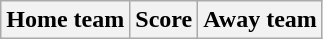<table class="wikitable" style="text-align: center">
<tr>
<th>Home team</th>
<th>Score</th>
<th>Away team<br>














</th>
</tr>
</table>
